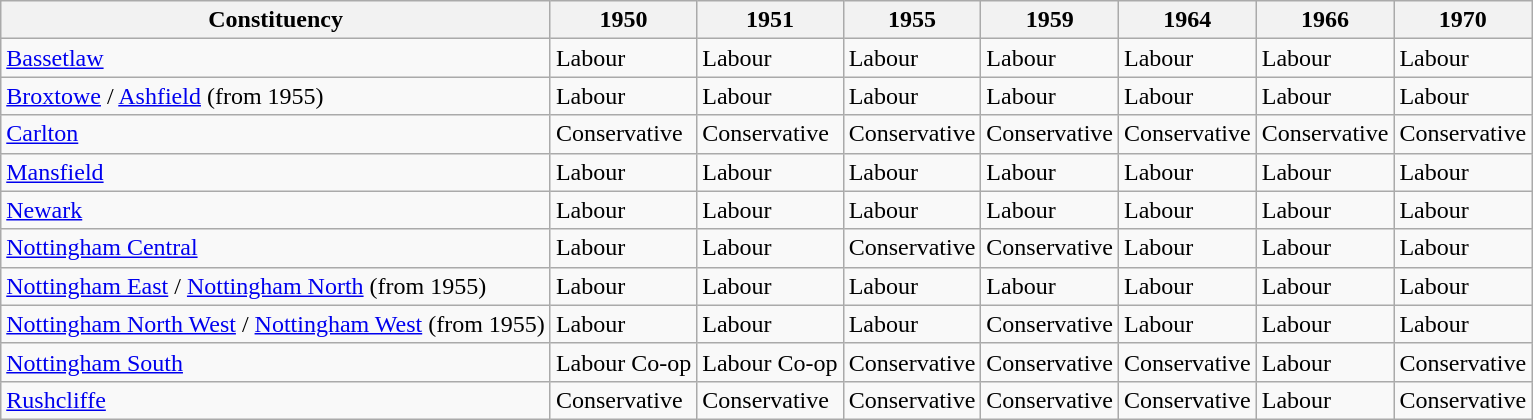<table class="wikitable sortable">
<tr>
<th>Constituency</th>
<th>1950</th>
<th>1951</th>
<th>1955</th>
<th>1959</th>
<th>1964</th>
<th>1966</th>
<th>1970</th>
</tr>
<tr>
<td><a href='#'>Bassetlaw</a></td>
<td bgcolor=>Labour</td>
<td bgcolor=>Labour</td>
<td bgcolor=>Labour</td>
<td bgcolor=>Labour</td>
<td bgcolor=>Labour</td>
<td bgcolor=>Labour</td>
<td bgcolor=>Labour</td>
</tr>
<tr>
<td><a href='#'>Broxtowe</a> / <a href='#'>Ashfield</a> (from 1955)</td>
<td bgcolor=>Labour</td>
<td bgcolor=>Labour</td>
<td bgcolor=>Labour</td>
<td bgcolor=>Labour</td>
<td bgcolor=>Labour</td>
<td bgcolor=>Labour</td>
<td bgcolor=>Labour</td>
</tr>
<tr>
<td><a href='#'>Carlton</a></td>
<td bgcolor=>Conservative</td>
<td bgcolor=>Conservative</td>
<td bgcolor=>Conservative</td>
<td bgcolor=>Conservative</td>
<td bgcolor=>Conservative</td>
<td bgcolor=>Conservative</td>
<td bgcolor=>Conservative</td>
</tr>
<tr>
<td><a href='#'>Mansfield</a></td>
<td bgcolor=>Labour</td>
<td bgcolor=>Labour</td>
<td bgcolor=>Labour</td>
<td bgcolor=>Labour</td>
<td bgcolor=>Labour</td>
<td bgcolor=>Labour</td>
<td bgcolor=>Labour</td>
</tr>
<tr>
<td><a href='#'>Newark</a></td>
<td bgcolor=>Labour</td>
<td bgcolor=>Labour</td>
<td bgcolor=>Labour</td>
<td bgcolor=>Labour</td>
<td bgcolor=>Labour</td>
<td bgcolor=>Labour</td>
<td bgcolor=>Labour</td>
</tr>
<tr>
<td><a href='#'>Nottingham Central</a></td>
<td bgcolor=>Labour</td>
<td bgcolor=>Labour</td>
<td bgcolor=>Conservative</td>
<td bgcolor=>Conservative</td>
<td bgcolor=>Labour</td>
<td bgcolor=>Labour</td>
<td bgcolor=>Labour</td>
</tr>
<tr>
<td><a href='#'>Nottingham East</a> / <a href='#'>Nottingham North</a> (from 1955)</td>
<td bgcolor=>Labour</td>
<td bgcolor=>Labour</td>
<td bgcolor=>Labour</td>
<td bgcolor=>Labour</td>
<td bgcolor=>Labour</td>
<td bgcolor=>Labour</td>
<td bgcolor=>Labour</td>
</tr>
<tr>
<td><a href='#'>Nottingham North West</a> / <a href='#'>Nottingham West</a> (from 1955)</td>
<td bgcolor=>Labour</td>
<td bgcolor=>Labour</td>
<td bgcolor=>Labour</td>
<td bgcolor=>Conservative</td>
<td bgcolor=>Labour</td>
<td bgcolor=>Labour</td>
<td bgcolor=>Labour</td>
</tr>
<tr>
<td><a href='#'>Nottingham South</a></td>
<td bgcolor=>Labour Co-op</td>
<td bgcolor=>Labour Co-op</td>
<td bgcolor=>Conservative</td>
<td bgcolor=>Conservative</td>
<td bgcolor=>Conservative</td>
<td bgcolor=>Labour</td>
<td bgcolor=>Conservative</td>
</tr>
<tr>
<td><a href='#'>Rushcliffe</a></td>
<td bgcolor=>Conservative</td>
<td bgcolor=>Conservative</td>
<td bgcolor=>Conservative</td>
<td bgcolor=>Conservative</td>
<td bgcolor=>Conservative</td>
<td bgcolor=>Labour</td>
<td bgcolor=>Conservative</td>
</tr>
</table>
